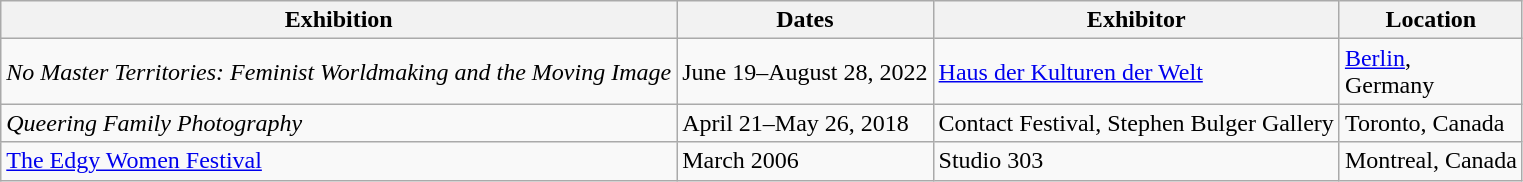<table class="wikitable">
<tr>
<th>Exhibition</th>
<th>Dates</th>
<th>Exhibitor</th>
<th>Location</th>
</tr>
<tr>
<td><em>No Master Territories: Feminist Worldmaking and the Moving Image</em></td>
<td>June 19–August 28, 2022</td>
<td><a href='#'>Haus der Kulturen der Welt</a></td>
<td><a href='#'>Berlin</a>,<br>Germany</td>
</tr>
<tr>
<td><em>Queering Family Photography</em></td>
<td>April 21–May 26, 2018</td>
<td>Contact Festival, Stephen Bulger Gallery</td>
<td>Toronto, Canada</td>
</tr>
<tr>
<td><a href='#'>The Edgy Women Festival</a></td>
<td>March 2006</td>
<td>Studio 303</td>
<td>Montreal, Canada</td>
</tr>
</table>
